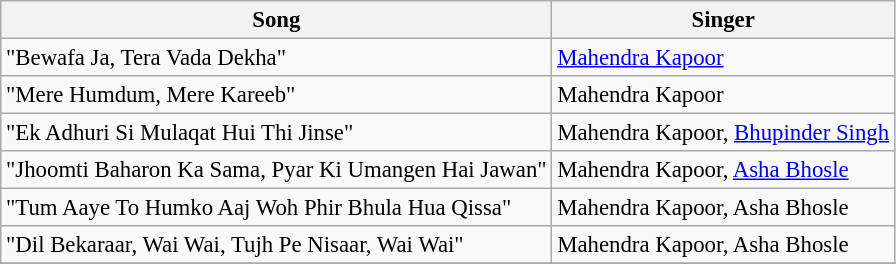<table class="wikitable" style="font-size:95%;">
<tr>
<th>Song</th>
<th>Singer</th>
</tr>
<tr>
<td>"Bewafa Ja, Tera Vada Dekha"</td>
<td><a href='#'>Mahendra Kapoor</a></td>
</tr>
<tr>
<td>"Mere Humdum, Mere Kareeb"</td>
<td>Mahendra Kapoor</td>
</tr>
<tr>
<td>"Ek Adhuri Si Mulaqat Hui Thi Jinse"</td>
<td>Mahendra Kapoor, <a href='#'>Bhupinder Singh</a></td>
</tr>
<tr>
<td>"Jhoomti Baharon Ka Sama, Pyar Ki Umangen Hai Jawan"</td>
<td>Mahendra Kapoor, <a href='#'>Asha Bhosle</a></td>
</tr>
<tr>
<td>"Tum Aaye To Humko Aaj Woh Phir Bhula Hua Qissa"</td>
<td>Mahendra Kapoor, Asha Bhosle</td>
</tr>
<tr>
<td>"Dil Bekaraar, Wai Wai, Tujh Pe Nisaar, Wai Wai"</td>
<td>Mahendra Kapoor, Asha Bhosle</td>
</tr>
<tr>
</tr>
</table>
